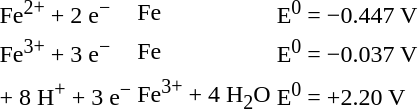<table>
<tr>
<td>Fe<sup>2+</sup> + 2 e<sup>−</sup></td>
<td> Fe</td>
<td>E<sup>0</sup> = −0.447 V</td>
</tr>
<tr>
<td>Fe<sup>3+</sup> + 3 e<sup>−</sup></td>
<td> Fe</td>
<td>E<sup>0</sup> = −0.037 V</td>
</tr>
<tr>
<td> + 8 H<sup>+</sup> + 3 e<sup>−</sup></td>
<td> Fe<sup>3+</sup> + 4 H<sub>2</sub>O</td>
<td>E<sup>0</sup> = +2.20 V</td>
</tr>
</table>
